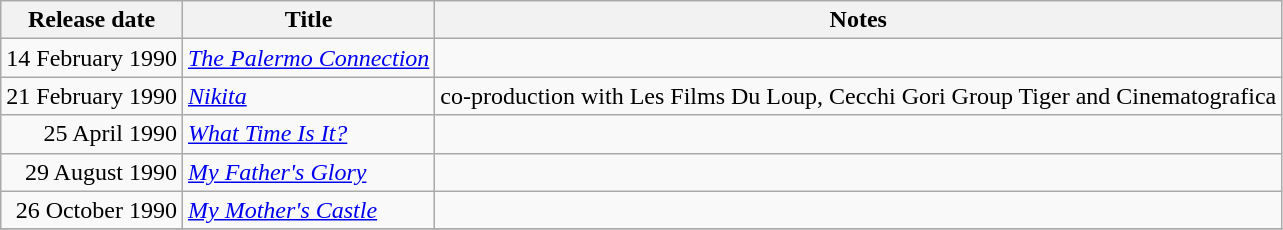<table class="wikitable sortable">
<tr>
<th scope="col">Release date</th>
<th>Title</th>
<th>Notes</th>
</tr>
<tr>
<td style="text-align:right;">14 February 1990</td>
<td><em><a href='#'>The Palermo Connection</a></em></td>
<td></td>
</tr>
<tr>
<td style="text-align:right;">21 February 1990</td>
<td><em><a href='#'>Nikita</a></em></td>
<td>co-production with Les Films Du Loup, Cecchi Gori Group Tiger and Cinematografica</td>
</tr>
<tr>
<td style="text-align:right;">25 April 1990</td>
<td><em><a href='#'>What Time Is It?</a></em></td>
<td></td>
</tr>
<tr>
<td style="text-align:right;">29 August 1990</td>
<td><em><a href='#'>My Father's Glory</a></em></td>
<td></td>
</tr>
<tr>
<td style="text-align:right;">26 October 1990</td>
<td><em><a href='#'>My Mother's Castle</a></em></td>
<td></td>
</tr>
<tr>
</tr>
</table>
